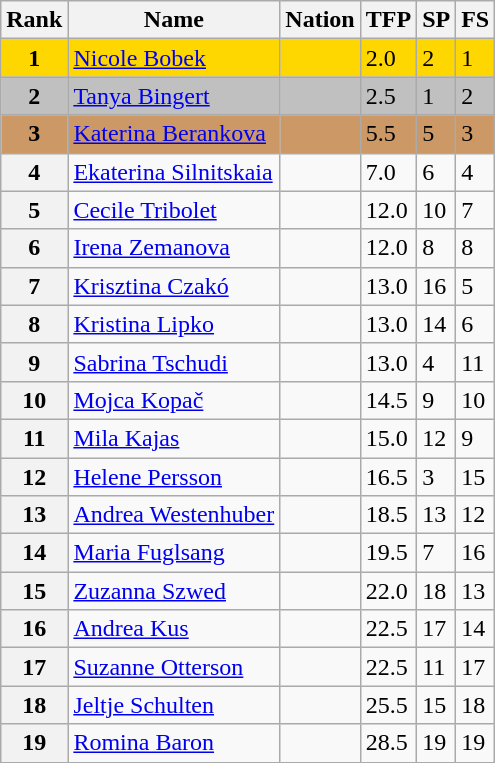<table class="wikitable">
<tr>
<th>Rank</th>
<th>Name</th>
<th>Nation</th>
<th>TFP</th>
<th>SP</th>
<th>FS</th>
</tr>
<tr bgcolor="gold">
<td align="center"><strong>1</strong></td>
<td><a href='#'>Nicole Bobek</a></td>
<td></td>
<td>2.0</td>
<td>2</td>
<td>1</td>
</tr>
<tr bgcolor="silver">
<td align="center"><strong>2</strong></td>
<td><a href='#'>Tanya Bingert</a></td>
<td></td>
<td>2.5</td>
<td>1</td>
<td>2</td>
</tr>
<tr bgcolor="cc9966">
<td align="center"><strong>3</strong></td>
<td><a href='#'>Katerina Berankova</a></td>
<td></td>
<td>5.5</td>
<td>5</td>
<td>3</td>
</tr>
<tr>
<th>4</th>
<td><a href='#'>Ekaterina Silnitskaia</a></td>
<td></td>
<td>7.0</td>
<td>6</td>
<td>4</td>
</tr>
<tr>
<th>5</th>
<td><a href='#'>Cecile Tribolet</a></td>
<td></td>
<td>12.0</td>
<td>10</td>
<td>7</td>
</tr>
<tr>
<th>6</th>
<td><a href='#'>Irena Zemanova</a></td>
<td></td>
<td>12.0</td>
<td>8</td>
<td>8</td>
</tr>
<tr>
<th>7</th>
<td><a href='#'>Krisztina Czakó</a></td>
<td></td>
<td>13.0</td>
<td>16</td>
<td>5</td>
</tr>
<tr>
<th>8</th>
<td><a href='#'>Kristina Lipko</a></td>
<td></td>
<td>13.0</td>
<td>14</td>
<td>6</td>
</tr>
<tr>
<th>9</th>
<td><a href='#'>Sabrina Tschudi</a></td>
<td></td>
<td>13.0</td>
<td>4</td>
<td>11</td>
</tr>
<tr>
<th>10</th>
<td><a href='#'>Mojca Kopač</a></td>
<td></td>
<td>14.5</td>
<td>9</td>
<td>10</td>
</tr>
<tr>
<th>11</th>
<td><a href='#'>Mila Kajas</a></td>
<td></td>
<td>15.0</td>
<td>12</td>
<td>9</td>
</tr>
<tr>
<th>12</th>
<td><a href='#'>Helene Persson</a></td>
<td></td>
<td>16.5</td>
<td>3</td>
<td>15</td>
</tr>
<tr>
<th>13</th>
<td><a href='#'>Andrea Westenhuber</a></td>
<td></td>
<td>18.5</td>
<td>13</td>
<td>12</td>
</tr>
<tr>
<th>14</th>
<td><a href='#'>Maria Fuglsang</a></td>
<td></td>
<td>19.5</td>
<td>7</td>
<td>16</td>
</tr>
<tr>
<th>15</th>
<td><a href='#'>Zuzanna Szwed</a></td>
<td></td>
<td>22.0</td>
<td>18</td>
<td>13</td>
</tr>
<tr>
<th>16</th>
<td><a href='#'>Andrea Kus</a></td>
<td></td>
<td>22.5</td>
<td>17</td>
<td>14</td>
</tr>
<tr>
<th>17</th>
<td><a href='#'>Suzanne Otterson</a></td>
<td></td>
<td>22.5</td>
<td>11</td>
<td>17</td>
</tr>
<tr>
<th>18</th>
<td><a href='#'>Jeltje Schulten</a></td>
<td></td>
<td>25.5</td>
<td>15</td>
<td>18</td>
</tr>
<tr>
<th>19</th>
<td><a href='#'>Romina Baron</a></td>
<td></td>
<td>28.5</td>
<td>19</td>
<td>19</td>
</tr>
</table>
